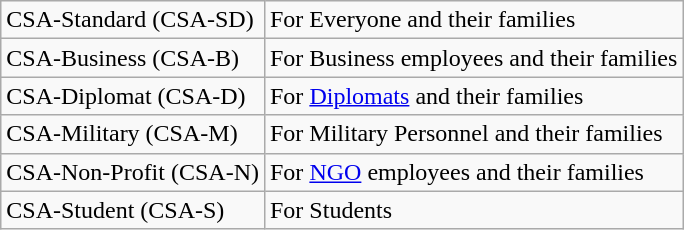<table class="wikitable">
<tr>
<td>CSA-Standard (CSA-SD)</td>
<td>For Everyone and their families</td>
</tr>
<tr>
<td>CSA-Business (CSA-B)</td>
<td>For Business employees and their families</td>
</tr>
<tr>
<td>CSA-Diplomat (CSA-D)</td>
<td>For <a href='#'>Diplomats</a> and their families</td>
</tr>
<tr>
<td>CSA-Military (CSA-M)</td>
<td>For Military Personnel and their families</td>
</tr>
<tr>
<td>CSA-Non-Profit (CSA-N)</td>
<td>For <a href='#'>NGO</a> employees and their families</td>
</tr>
<tr>
<td>CSA-Student (CSA-S)</td>
<td>For Students</td>
</tr>
</table>
